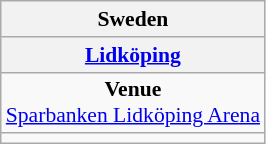<table class=wikitable style="text-align:center; font-size:90%;">
<tr>
<th colspan=2>Sweden</th>
</tr>
<tr>
<th><a href='#'>Lidköping</a></th>
</tr>
<tr>
<td><strong>Venue</strong><br><a href='#'>Sparbanken Lidköping Arena</a></td>
</tr>
<tr>
<td></td>
</tr>
</table>
